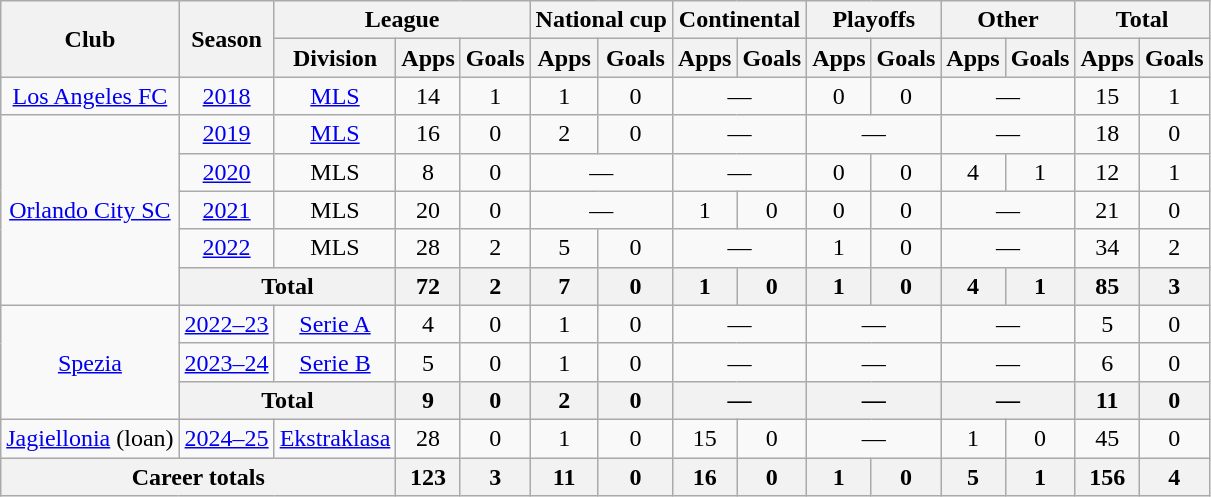<table class="wikitable" style="text-align:center;">
<tr>
<th rowspan="2">Club</th>
<th rowspan="2">Season</th>
<th colspan="3">League</th>
<th colspan="2">National cup</th>
<th colspan="2">Continental</th>
<th colspan="2">Playoffs</th>
<th colspan="2">Other</th>
<th colspan="2">Total</th>
</tr>
<tr>
<th>Division</th>
<th>Apps</th>
<th>Goals</th>
<th>Apps</th>
<th>Goals</th>
<th>Apps</th>
<th>Goals</th>
<th>Apps</th>
<th>Goals</th>
<th>Apps</th>
<th>Goals</th>
<th>Apps</th>
<th>Goals</th>
</tr>
<tr>
<td><a href='#'>Los Angeles FC</a></td>
<td><a href='#'>2018</a></td>
<td><a href='#'>MLS</a></td>
<td>14</td>
<td>1</td>
<td>1</td>
<td>0</td>
<td colspan="2">—</td>
<td>0</td>
<td>0</td>
<td colspan="2">—</td>
<td>15</td>
<td>1</td>
</tr>
<tr>
<td rowspan="5"><a href='#'>Orlando City SC</a></td>
<td><a href='#'>2019</a></td>
<td><a href='#'>MLS</a></td>
<td>16</td>
<td>0</td>
<td>2</td>
<td>0</td>
<td colspan="2">—</td>
<td colspan="2">—</td>
<td colspan="2">—</td>
<td>18</td>
<td>0</td>
</tr>
<tr>
<td><a href='#'>2020</a></td>
<td>MLS</td>
<td>8</td>
<td>0</td>
<td colspan="2">—</td>
<td colspan="2">—</td>
<td>0</td>
<td>0</td>
<td>4</td>
<td>1</td>
<td>12</td>
<td>1</td>
</tr>
<tr>
<td><a href='#'>2021</a></td>
<td>MLS</td>
<td>20</td>
<td>0</td>
<td colspan="2">—</td>
<td>1</td>
<td>0</td>
<td>0</td>
<td>0</td>
<td colspan="2">—</td>
<td>21</td>
<td>0</td>
</tr>
<tr>
<td><a href='#'>2022</a></td>
<td>MLS</td>
<td>28</td>
<td>2</td>
<td>5</td>
<td>0</td>
<td colspan="2">—</td>
<td>1</td>
<td>0</td>
<td colspan="2">—</td>
<td>34</td>
<td>2</td>
</tr>
<tr>
<th colspan="2">Total</th>
<th>72</th>
<th>2</th>
<th>7</th>
<th>0</th>
<th>1</th>
<th>0</th>
<th>1</th>
<th>0</th>
<th>4</th>
<th>1</th>
<th>85</th>
<th>3</th>
</tr>
<tr>
<td rowspan="3"><a href='#'>Spezia</a></td>
<td><a href='#'>2022–23</a></td>
<td><a href='#'>Serie A</a></td>
<td>4</td>
<td>0</td>
<td>1</td>
<td>0</td>
<td colspan="2">—</td>
<td colspan="2">—</td>
<td colspan="2">—</td>
<td>5</td>
<td>0</td>
</tr>
<tr>
<td><a href='#'>2023–24</a></td>
<td><a href='#'>Serie B</a></td>
<td>5</td>
<td>0</td>
<td>1</td>
<td>0</td>
<td colspan="2">—</td>
<td colspan="2">—</td>
<td colspan="2">—</td>
<td>6</td>
<td>0</td>
</tr>
<tr>
<th colspan="2">Total</th>
<th>9</th>
<th>0</th>
<th>2</th>
<th>0</th>
<th colspan="2">—</th>
<th colspan="2">—</th>
<th colspan="2">—</th>
<th>11</th>
<th>0</th>
</tr>
<tr>
<td><a href='#'>Jagiellonia</a> (loan)</td>
<td><a href='#'>2024–25</a></td>
<td><a href='#'>Ekstraklasa</a></td>
<td>28</td>
<td>0</td>
<td>1</td>
<td>0</td>
<td>15</td>
<td>0</td>
<td colspan="2">—</td>
<td>1</td>
<td>0</td>
<td>45</td>
<td>0</td>
</tr>
<tr>
<th colspan="3">Career totals</th>
<th>123</th>
<th>3</th>
<th>11</th>
<th>0</th>
<th>16</th>
<th>0</th>
<th>1</th>
<th>0</th>
<th>5</th>
<th>1</th>
<th>156</th>
<th>4</th>
</tr>
</table>
